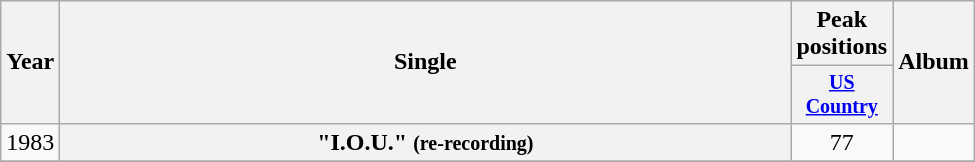<table class="wikitable plainrowheaders" style="text-align:center;">
<tr>
<th rowspan="2">Year</th>
<th rowspan="2" style="width:30em;">Single</th>
<th colspan="1">Peak positions</th>
<th rowspan="2">Album</th>
</tr>
<tr style="font-size:smaller;">
<th width="50"><a href='#'>US Country</a><br></th>
</tr>
<tr>
<td>1983</td>
<th scope="row">"I.O.U." <small>(re-recording)</small></th>
<td>77</td>
<td></td>
</tr>
<tr>
</tr>
</table>
